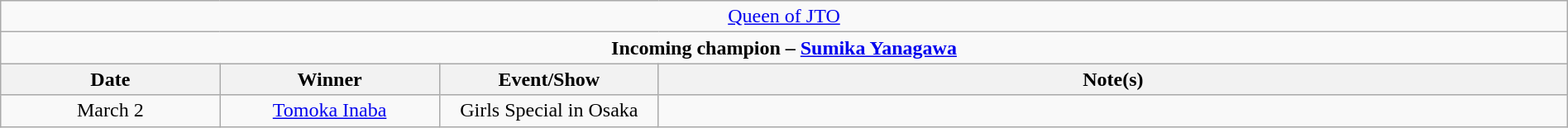<table class="wikitable" style="text-align:center; width:100%;">
<tr>
<td colspan="4" style="text-align: center;"><a href='#'>Queen of JTO</a></td>
</tr>
<tr>
<td colspan="4" style="text-align: center;"><strong>Incoming champion – <a href='#'>Sumika Yanagawa</a></strong></td>
</tr>
<tr>
<th width=14%>Date</th>
<th width=14%>Winner</th>
<th width=14%>Event/Show</th>
<th width=58%>Note(s)</th>
</tr>
<tr>
<td>March 2</td>
<td><a href='#'>Tomoka Inaba</a></td>
<td>Girls Special in Osaka</td>
<td></td>
</tr>
</table>
